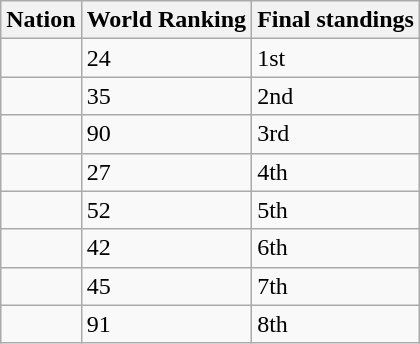<table class="wikitable sortable">
<tr>
<th>Nation</th>
<th>World Ranking</th>
<th>Final standings</th>
</tr>
<tr>
<td></td>
<td>24</td>
<td>1st</td>
</tr>
<tr>
<td></td>
<td>35</td>
<td>2nd</td>
</tr>
<tr>
<td></td>
<td>90</td>
<td>3rd</td>
</tr>
<tr>
<td></td>
<td>27</td>
<td>4th</td>
</tr>
<tr>
<td></td>
<td>52</td>
<td>5th</td>
</tr>
<tr>
<td></td>
<td>42</td>
<td>6th</td>
</tr>
<tr>
<td></td>
<td>45</td>
<td>7th</td>
</tr>
<tr>
<td></td>
<td>91</td>
<td>8th</td>
</tr>
</table>
